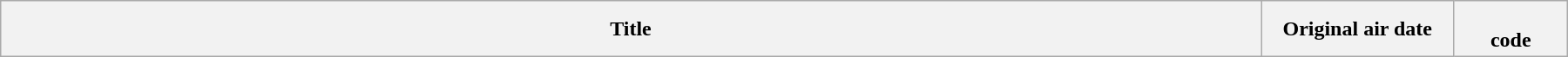<table class="wikitable plainrowheaders" style="width:95%; margin:auto;">
<tr>
<th>Title</th>
<th width="140">Original air date</th>
<th width="80"><br>code<br>

















</th>
</tr>
</table>
